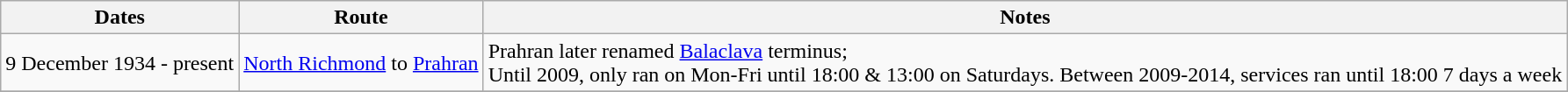<table class="wikitable sortable">
<tr>
<th>Dates</th>
<th>Route</th>
<th>Notes</th>
</tr>
<tr>
<td>9 December 1934 - present</td>
<td><a href='#'>North Richmond</a> to <a href='#'>Prahran</a></td>
<td>Prahran later renamed <a href='#'>Balaclava</a> terminus;<br>Until 2009, only ran on Mon-Fri until 18:00 & 13:00 on Saturdays. Between 2009-2014, services ran until 18:00 7 days a week</td>
</tr>
<tr>
</tr>
</table>
